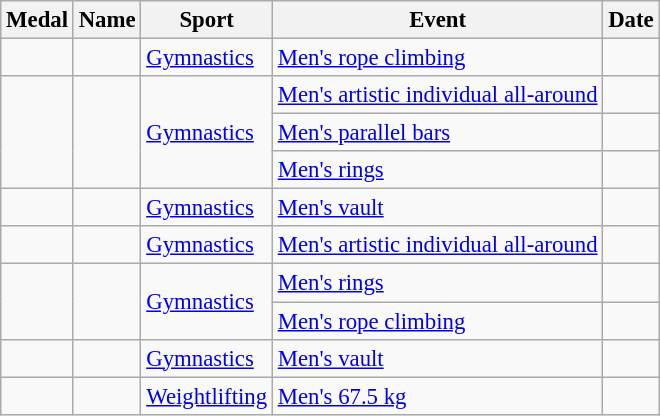<table class="wikitable sortable" style="font-size:95%">
<tr>
<th>Medal</th>
<th>Name</th>
<th>Sport</th>
<th>Event</th>
<th>Date</th>
</tr>
<tr>
<td></td>
<td></td>
<td><a href='#'>Gymnastics</a></td>
<td><a href='#'>Men's rope climbing</a></td>
<td></td>
</tr>
<tr>
<td rowspan=3></td>
<td rowspan=3></td>
<td rowspan=3><a href='#'>Gymnastics</a></td>
<td><a href='#'>Men's artistic individual all-around</a></td>
<td></td>
</tr>
<tr>
<td><a href='#'>Men's parallel bars</a></td>
<td></td>
</tr>
<tr>
<td><a href='#'>Men's rings</a></td>
<td></td>
</tr>
<tr>
<td></td>
<td></td>
<td><a href='#'>Gymnastics</a></td>
<td><a href='#'>Men's vault</a></td>
<td></td>
</tr>
<tr>
<td></td>
<td></td>
<td><a href='#'>Gymnastics</a></td>
<td><a href='#'>Men's artistic individual all-around</a></td>
<td></td>
</tr>
<tr>
<td rowspan=2></td>
<td rowspan=2></td>
<td rowspan=2><a href='#'>Gymnastics</a></td>
<td><a href='#'>Men's rings</a></td>
<td></td>
</tr>
<tr>
<td><a href='#'>Men's rope climbing</a></td>
<td></td>
</tr>
<tr>
<td></td>
<td></td>
<td><a href='#'>Gymnastics</a></td>
<td><a href='#'>Men's vault</a></td>
<td></td>
</tr>
<tr>
<td></td>
<td></td>
<td><a href='#'>Weightlifting</a></td>
<td><a href='#'>Men's 67.5 kg</a></td>
<td></td>
</tr>
</table>
